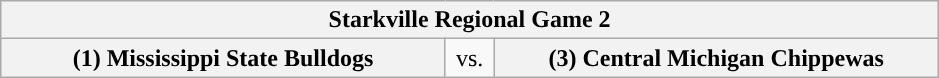<table class="wikitable">
<tr>
<th style="width: 604px;" colspan=3>Starkville Regional Game 2</th>
</tr>
<tr>
<th style="width: 289px; ">(1) Mississippi State Bulldogs</th>
<td style="width: 25px; text-align:center">vs.</td>
<th style="width: 289px; ">(3) Central Michigan Chippewas</th>
</tr>
</table>
